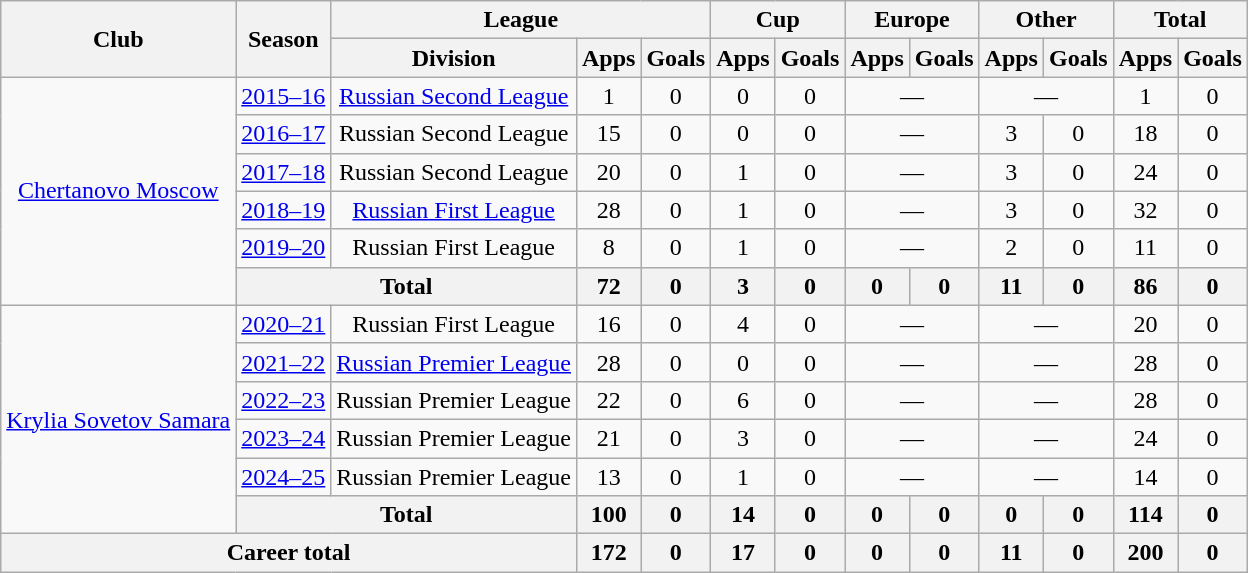<table class="wikitable" style="text-align: center;">
<tr>
<th rowspan="2">Club</th>
<th rowspan="2">Season</th>
<th colspan="3">League</th>
<th colspan="2">Cup</th>
<th colspan="2">Europe</th>
<th colspan="2">Other</th>
<th colspan="2">Total</th>
</tr>
<tr>
<th>Division</th>
<th>Apps</th>
<th>Goals</th>
<th>Apps</th>
<th>Goals</th>
<th>Apps</th>
<th>Goals</th>
<th>Apps</th>
<th>Goals</th>
<th>Apps</th>
<th>Goals</th>
</tr>
<tr>
<td rowspan="6"><a href='#'>Chertanovo Moscow</a></td>
<td><a href='#'>2015–16</a></td>
<td><a href='#'>Russian Second League</a></td>
<td>1</td>
<td>0</td>
<td>0</td>
<td>0</td>
<td colspan="2">—</td>
<td colspan="2">—</td>
<td>1</td>
<td>0</td>
</tr>
<tr>
<td><a href='#'>2016–17</a></td>
<td>Russian Second League</td>
<td>15</td>
<td>0</td>
<td>0</td>
<td>0</td>
<td colspan="2">—</td>
<td>3</td>
<td>0</td>
<td>18</td>
<td>0</td>
</tr>
<tr>
<td><a href='#'>2017–18</a></td>
<td>Russian Second League</td>
<td>20</td>
<td>0</td>
<td>1</td>
<td>0</td>
<td colspan="2">—</td>
<td>3</td>
<td>0</td>
<td>24</td>
<td>0</td>
</tr>
<tr>
<td><a href='#'>2018–19</a></td>
<td><a href='#'>Russian First League</a></td>
<td>28</td>
<td>0</td>
<td>1</td>
<td>0</td>
<td colspan="2">—</td>
<td>3</td>
<td>0</td>
<td>32</td>
<td>0</td>
</tr>
<tr>
<td><a href='#'>2019–20</a></td>
<td>Russian First League</td>
<td>8</td>
<td>0</td>
<td>1</td>
<td>0</td>
<td colspan="2">—</td>
<td>2</td>
<td>0</td>
<td>11</td>
<td>0</td>
</tr>
<tr>
<th colspan=2>Total</th>
<th>72</th>
<th>0</th>
<th>3</th>
<th>0</th>
<th>0</th>
<th>0</th>
<th>11</th>
<th>0</th>
<th>86</th>
<th>0</th>
</tr>
<tr>
<td rowspan="6"><a href='#'>Krylia Sovetov Samara</a></td>
<td><a href='#'>2020–21</a></td>
<td>Russian First League</td>
<td>16</td>
<td>0</td>
<td>4</td>
<td>0</td>
<td colspan="2">—</td>
<td colspan="2">—</td>
<td>20</td>
<td>0</td>
</tr>
<tr>
<td><a href='#'>2021–22</a></td>
<td><a href='#'>Russian Premier League</a></td>
<td>28</td>
<td>0</td>
<td>0</td>
<td>0</td>
<td colspan="2">—</td>
<td colspan="2">—</td>
<td>28</td>
<td>0</td>
</tr>
<tr>
<td><a href='#'>2022–23</a></td>
<td>Russian Premier League</td>
<td>22</td>
<td>0</td>
<td>6</td>
<td>0</td>
<td colspan="2">—</td>
<td colspan="2">—</td>
<td>28</td>
<td>0</td>
</tr>
<tr>
<td><a href='#'>2023–24</a></td>
<td>Russian Premier League</td>
<td>21</td>
<td>0</td>
<td>3</td>
<td>0</td>
<td colspan="2">—</td>
<td colspan="2">—</td>
<td>24</td>
<td>0</td>
</tr>
<tr>
<td><a href='#'>2024–25</a></td>
<td>Russian Premier League</td>
<td>13</td>
<td>0</td>
<td>1</td>
<td>0</td>
<td colspan="2">—</td>
<td colspan="2">—</td>
<td>14</td>
<td>0</td>
</tr>
<tr>
<th colspan="2">Total</th>
<th>100</th>
<th>0</th>
<th>14</th>
<th>0</th>
<th>0</th>
<th>0</th>
<th>0</th>
<th>0</th>
<th>114</th>
<th>0</th>
</tr>
<tr>
<th colspan="3">Career total</th>
<th>172</th>
<th>0</th>
<th>17</th>
<th>0</th>
<th>0</th>
<th>0</th>
<th>11</th>
<th>0</th>
<th>200</th>
<th>0</th>
</tr>
</table>
